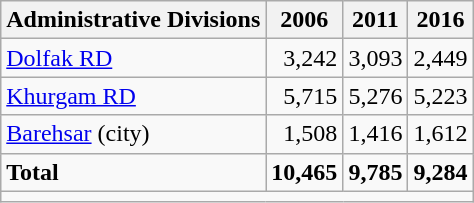<table class="wikitable">
<tr>
<th>Administrative Divisions</th>
<th>2006</th>
<th>2011</th>
<th>2016</th>
</tr>
<tr>
<td><a href='#'>Dolfak RD</a></td>
<td style="text-align: right;">3,242</td>
<td style="text-align: right;">3,093</td>
<td style="text-align: right;">2,449</td>
</tr>
<tr>
<td><a href='#'>Khurgam RD</a></td>
<td style="text-align: right;">5,715</td>
<td style="text-align: right;">5,276</td>
<td style="text-align: right;">5,223</td>
</tr>
<tr>
<td><a href='#'>Barehsar</a> (city)</td>
<td style="text-align: right;">1,508</td>
<td style="text-align: right;">1,416</td>
<td style="text-align: right;">1,612</td>
</tr>
<tr>
<td><strong>Total</strong></td>
<td style="text-align: right;"><strong>10,465</strong></td>
<td style="text-align: right;"><strong>9,785</strong></td>
<td style="text-align: right;"><strong>9,284</strong></td>
</tr>
<tr>
<td colspan=4></td>
</tr>
</table>
